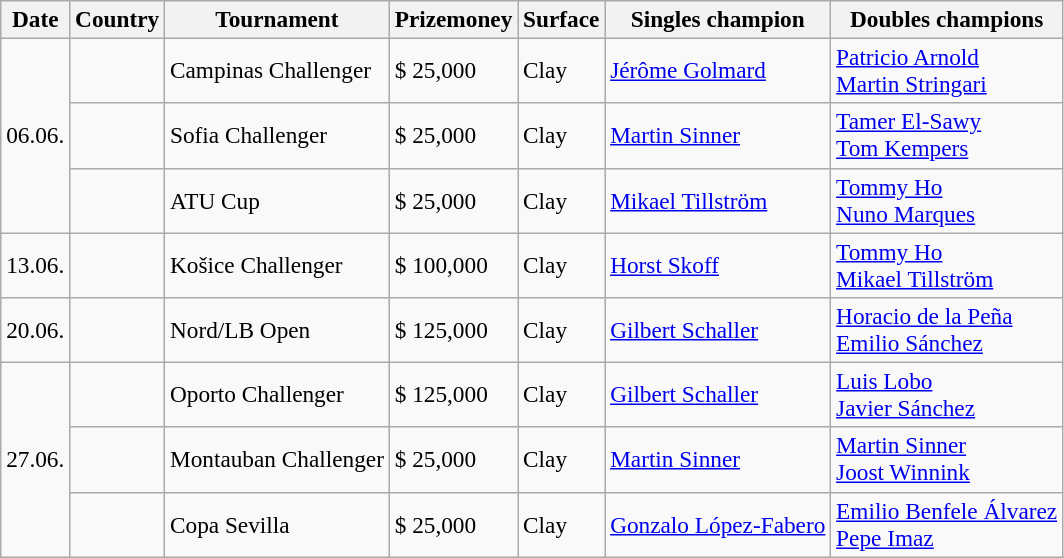<table class="sortable wikitable" style=font-size:97%>
<tr>
<th>Date</th>
<th>Country</th>
<th>Tournament</th>
<th>Prizemoney</th>
<th>Surface</th>
<th>Singles champion</th>
<th>Doubles champions</th>
</tr>
<tr>
<td rowspan="3">06.06.</td>
<td></td>
<td>Campinas Challenger</td>
<td>$ 25,000</td>
<td>Clay</td>
<td> <a href='#'>Jérôme Golmard</a></td>
<td> <a href='#'>Patricio Arnold</a><br> <a href='#'>Martin Stringari</a></td>
</tr>
<tr>
<td></td>
<td>Sofia Challenger</td>
<td>$ 25,000</td>
<td>Clay</td>
<td> <a href='#'>Martin Sinner</a></td>
<td> <a href='#'>Tamer El-Sawy</a><br> <a href='#'>Tom Kempers</a></td>
</tr>
<tr>
<td></td>
<td>ATU Cup</td>
<td>$ 25,000</td>
<td>Clay</td>
<td> <a href='#'>Mikael Tillström</a></td>
<td> <a href='#'>Tommy Ho</a><br> <a href='#'>Nuno Marques</a></td>
</tr>
<tr>
<td>13.06.</td>
<td></td>
<td>Košice Challenger</td>
<td>$ 100,000</td>
<td>Clay</td>
<td> <a href='#'>Horst Skoff</a></td>
<td> <a href='#'>Tommy Ho</a><br> <a href='#'>Mikael Tillström</a></td>
</tr>
<tr>
<td>20.06.</td>
<td></td>
<td>Nord/LB Open</td>
<td>$ 125,000</td>
<td>Clay</td>
<td> <a href='#'>Gilbert Schaller</a></td>
<td> <a href='#'>Horacio de la Peña</a><br> <a href='#'>Emilio Sánchez</a></td>
</tr>
<tr>
<td rowspan="3">27.06.</td>
<td></td>
<td>Oporto Challenger</td>
<td>$ 125,000</td>
<td>Clay</td>
<td> <a href='#'>Gilbert Schaller</a></td>
<td> <a href='#'>Luis Lobo</a><br> <a href='#'>Javier Sánchez</a></td>
</tr>
<tr>
<td></td>
<td>Montauban Challenger</td>
<td>$ 25,000</td>
<td>Clay</td>
<td> <a href='#'>Martin Sinner</a></td>
<td> <a href='#'>Martin Sinner</a><br> <a href='#'>Joost Winnink</a></td>
</tr>
<tr>
<td></td>
<td>Copa Sevilla</td>
<td>$ 25,000</td>
<td>Clay</td>
<td> <a href='#'>Gonzalo López-Fabero</a></td>
<td> <a href='#'>Emilio Benfele Álvarez</a><br> <a href='#'>Pepe Imaz</a></td>
</tr>
</table>
